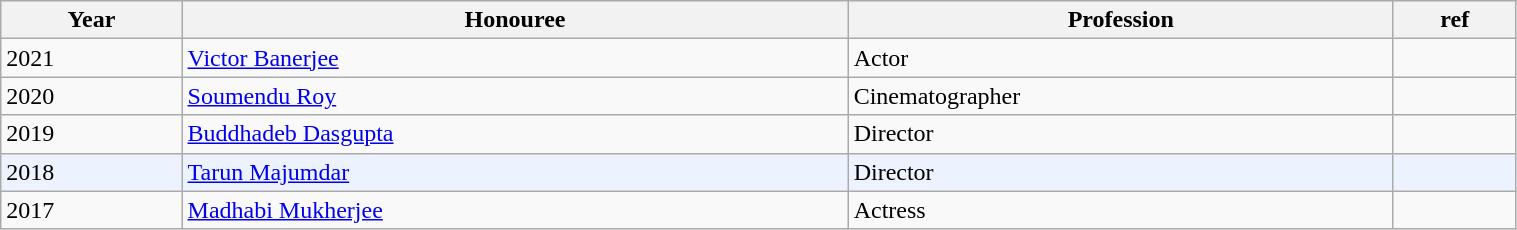<table class="wikitable" width="80%">
<tr>
<th>Year</th>
<th>Honouree</th>
<th>Profession</th>
<th>ref</th>
</tr>
<tr>
<td>2021</td>
<td><a href='#'>Victor Banerjee</a></td>
<td>Actor</td>
<td></td>
</tr>
<tr>
<td>2020</td>
<td><a href='#'>Soumendu Roy</a></td>
<td>Cinematographer</td>
<td></td>
</tr>
<tr>
<td>2019</td>
<td><a href='#'>Buddhadeb Dasgupta</a></td>
<td>Director</td>
<td></td>
</tr>
<tr style="background:#EDF3FE">
<td>2018</td>
<td><a href='#'>Tarun Majumdar</a></td>
<td>Director</td>
<td></td>
</tr>
<tr>
<td>2017</td>
<td><a href='#'>Madhabi Mukherjee</a></td>
<td>Actress</td>
<td></td>
</tr>
</table>
